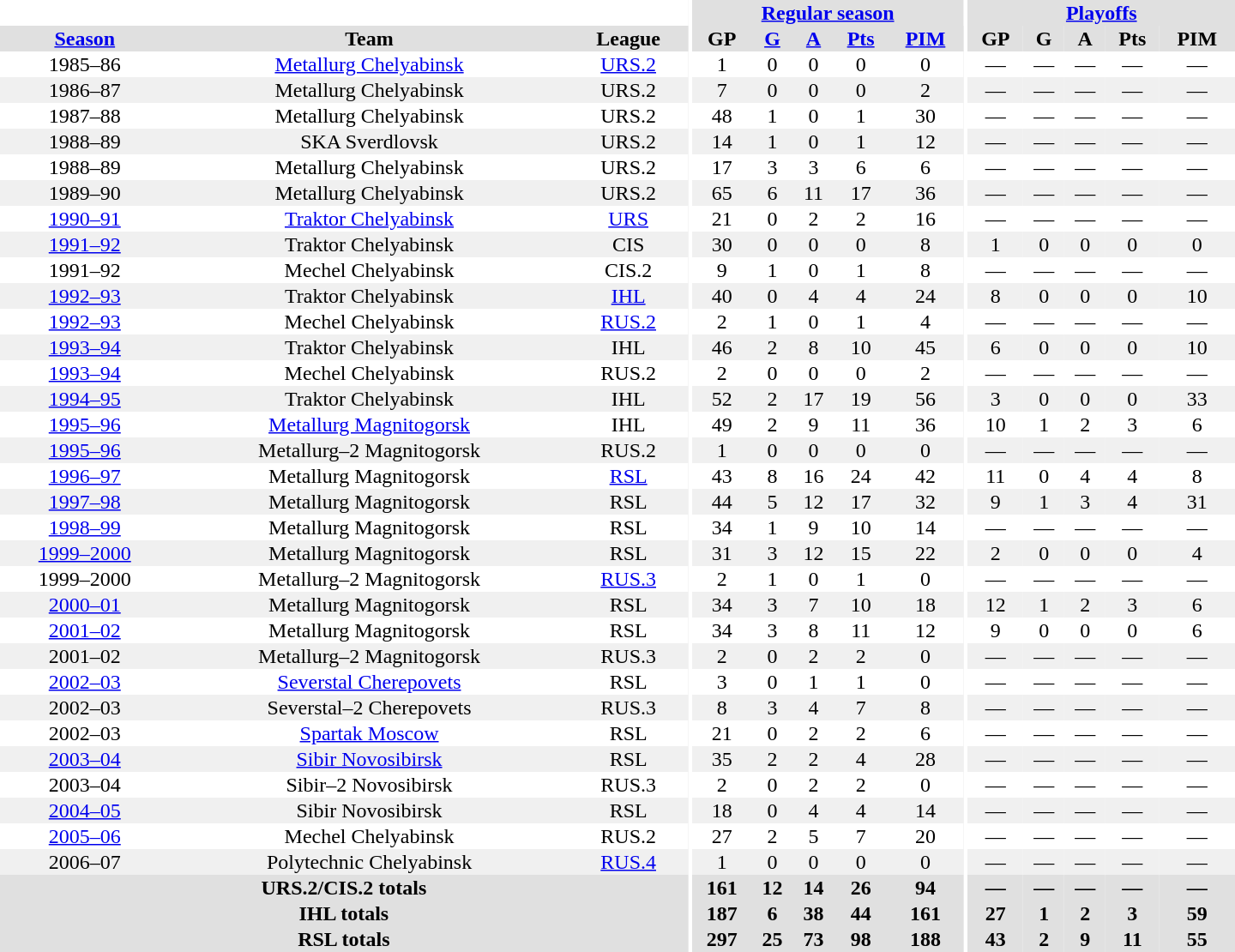<table border="0" cellpadding="1" cellspacing="0" style="text-align:center; width:60em">
<tr bgcolor="#e0e0e0">
<th colspan="3" bgcolor="#ffffff"></th>
<th rowspan="99" bgcolor="#ffffff"></th>
<th colspan="5"><a href='#'>Regular season</a></th>
<th rowspan="99" bgcolor="#ffffff"></th>
<th colspan="5"><a href='#'>Playoffs</a></th>
</tr>
<tr bgcolor="#e0e0e0">
<th><a href='#'>Season</a></th>
<th>Team</th>
<th>League</th>
<th>GP</th>
<th><a href='#'>G</a></th>
<th><a href='#'>A</a></th>
<th><a href='#'>Pts</a></th>
<th><a href='#'>PIM</a></th>
<th>GP</th>
<th>G</th>
<th>A</th>
<th>Pts</th>
<th>PIM</th>
</tr>
<tr>
<td>1985–86</td>
<td><a href='#'>Metallurg Chelyabinsk</a></td>
<td><a href='#'>URS.2</a></td>
<td>1</td>
<td>0</td>
<td>0</td>
<td>0</td>
<td>0</td>
<td>—</td>
<td>—</td>
<td>—</td>
<td>—</td>
<td>—</td>
</tr>
<tr bgcolor="#f0f0f0">
<td>1986–87</td>
<td>Metallurg Chelyabinsk</td>
<td>URS.2</td>
<td>7</td>
<td>0</td>
<td>0</td>
<td>0</td>
<td>2</td>
<td>—</td>
<td>—</td>
<td>—</td>
<td>—</td>
<td>—</td>
</tr>
<tr>
<td>1987–88</td>
<td>Metallurg Chelyabinsk</td>
<td>URS.2</td>
<td>48</td>
<td>1</td>
<td>0</td>
<td>1</td>
<td>30</td>
<td>—</td>
<td>—</td>
<td>—</td>
<td>—</td>
<td>—</td>
</tr>
<tr bgcolor="#f0f0f0">
<td>1988–89</td>
<td>SKA Sverdlovsk</td>
<td>URS.2</td>
<td>14</td>
<td>1</td>
<td>0</td>
<td>1</td>
<td>12</td>
<td>—</td>
<td>—</td>
<td>—</td>
<td>—</td>
<td>—</td>
</tr>
<tr>
<td>1988–89</td>
<td>Metallurg Chelyabinsk</td>
<td>URS.2</td>
<td>17</td>
<td>3</td>
<td>3</td>
<td>6</td>
<td>6</td>
<td>—</td>
<td>—</td>
<td>—</td>
<td>—</td>
<td>—</td>
</tr>
<tr bgcolor="#f0f0f0">
<td>1989–90</td>
<td>Metallurg Chelyabinsk</td>
<td>URS.2</td>
<td>65</td>
<td>6</td>
<td>11</td>
<td>17</td>
<td>36</td>
<td>—</td>
<td>—</td>
<td>—</td>
<td>—</td>
<td>—</td>
</tr>
<tr>
<td><a href='#'>1990–91</a></td>
<td><a href='#'>Traktor Chelyabinsk</a></td>
<td><a href='#'>URS</a></td>
<td>21</td>
<td>0</td>
<td>2</td>
<td>2</td>
<td>16</td>
<td>—</td>
<td>—</td>
<td>—</td>
<td>—</td>
<td>—</td>
</tr>
<tr bgcolor="#f0f0f0">
<td><a href='#'>1991–92</a></td>
<td>Traktor Chelyabinsk</td>
<td>CIS</td>
<td>30</td>
<td>0</td>
<td>0</td>
<td>0</td>
<td>8</td>
<td>1</td>
<td>0</td>
<td>0</td>
<td>0</td>
<td>0</td>
</tr>
<tr>
<td>1991–92</td>
<td>Mechel Chelyabinsk</td>
<td>CIS.2</td>
<td>9</td>
<td>1</td>
<td>0</td>
<td>1</td>
<td>8</td>
<td>—</td>
<td>—</td>
<td>—</td>
<td>—</td>
<td>—</td>
</tr>
<tr bgcolor="#f0f0f0">
<td><a href='#'>1992–93</a></td>
<td>Traktor Chelyabinsk</td>
<td><a href='#'>IHL</a></td>
<td>40</td>
<td>0</td>
<td>4</td>
<td>4</td>
<td>24</td>
<td>8</td>
<td>0</td>
<td>0</td>
<td>0</td>
<td>10</td>
</tr>
<tr>
<td><a href='#'>1992–93</a></td>
<td>Mechel Chelyabinsk</td>
<td><a href='#'>RUS.2</a></td>
<td>2</td>
<td>1</td>
<td>0</td>
<td>1</td>
<td>4</td>
<td>—</td>
<td>—</td>
<td>—</td>
<td>—</td>
<td>—</td>
</tr>
<tr bgcolor="#f0f0f0">
<td><a href='#'>1993–94</a></td>
<td>Traktor Chelyabinsk</td>
<td>IHL</td>
<td>46</td>
<td>2</td>
<td>8</td>
<td>10</td>
<td>45</td>
<td>6</td>
<td>0</td>
<td>0</td>
<td>0</td>
<td>10</td>
</tr>
<tr>
<td><a href='#'>1993–94</a></td>
<td>Mechel Chelyabinsk</td>
<td>RUS.2</td>
<td>2</td>
<td>0</td>
<td>0</td>
<td>0</td>
<td>2</td>
<td>—</td>
<td>—</td>
<td>—</td>
<td>—</td>
<td>—</td>
</tr>
<tr bgcolor="#f0f0f0">
<td><a href='#'>1994–95</a></td>
<td>Traktor Chelyabinsk</td>
<td>IHL</td>
<td>52</td>
<td>2</td>
<td>17</td>
<td>19</td>
<td>56</td>
<td>3</td>
<td>0</td>
<td>0</td>
<td>0</td>
<td>33</td>
</tr>
<tr>
<td><a href='#'>1995–96</a></td>
<td><a href='#'>Metallurg Magnitogorsk</a></td>
<td>IHL</td>
<td>49</td>
<td>2</td>
<td>9</td>
<td>11</td>
<td>36</td>
<td>10</td>
<td>1</td>
<td>2</td>
<td>3</td>
<td>6</td>
</tr>
<tr bgcolor="#f0f0f0">
<td><a href='#'>1995–96</a></td>
<td>Metallurg–2 Magnitogorsk</td>
<td>RUS.2</td>
<td>1</td>
<td>0</td>
<td>0</td>
<td>0</td>
<td>0</td>
<td>—</td>
<td>—</td>
<td>—</td>
<td>—</td>
<td>—</td>
</tr>
<tr>
<td><a href='#'>1996–97</a></td>
<td>Metallurg Magnitogorsk</td>
<td><a href='#'>RSL</a></td>
<td>43</td>
<td>8</td>
<td>16</td>
<td>24</td>
<td>42</td>
<td>11</td>
<td>0</td>
<td>4</td>
<td>4</td>
<td>8</td>
</tr>
<tr bgcolor="#f0f0f0">
<td><a href='#'>1997–98</a></td>
<td>Metallurg Magnitogorsk</td>
<td>RSL</td>
<td>44</td>
<td>5</td>
<td>12</td>
<td>17</td>
<td>32</td>
<td>9</td>
<td>1</td>
<td>3</td>
<td>4</td>
<td>31</td>
</tr>
<tr>
<td><a href='#'>1998–99</a></td>
<td>Metallurg Magnitogorsk</td>
<td>RSL</td>
<td>34</td>
<td>1</td>
<td>9</td>
<td>10</td>
<td>14</td>
<td>—</td>
<td>—</td>
<td>—</td>
<td>—</td>
<td>—</td>
</tr>
<tr bgcolor="#f0f0f0">
<td><a href='#'>1999–2000</a></td>
<td>Metallurg Magnitogorsk</td>
<td>RSL</td>
<td>31</td>
<td>3</td>
<td>12</td>
<td>15</td>
<td>22</td>
<td>2</td>
<td>0</td>
<td>0</td>
<td>0</td>
<td>4</td>
</tr>
<tr>
<td>1999–2000</td>
<td>Metallurg–2 Magnitogorsk</td>
<td><a href='#'>RUS.3</a></td>
<td>2</td>
<td>1</td>
<td>0</td>
<td>1</td>
<td>0</td>
<td>—</td>
<td>—</td>
<td>—</td>
<td>—</td>
<td>—</td>
</tr>
<tr bgcolor="#f0f0f0">
<td><a href='#'>2000–01</a></td>
<td>Metallurg Magnitogorsk</td>
<td>RSL</td>
<td>34</td>
<td>3</td>
<td>7</td>
<td>10</td>
<td>18</td>
<td>12</td>
<td>1</td>
<td>2</td>
<td>3</td>
<td>6</td>
</tr>
<tr>
<td><a href='#'>2001–02</a></td>
<td>Metallurg Magnitogorsk</td>
<td>RSL</td>
<td>34</td>
<td>3</td>
<td>8</td>
<td>11</td>
<td>12</td>
<td>9</td>
<td>0</td>
<td>0</td>
<td>0</td>
<td>6</td>
</tr>
<tr bgcolor="#f0f0f0">
<td>2001–02</td>
<td>Metallurg–2 Magnitogorsk</td>
<td>RUS.3</td>
<td>2</td>
<td>0</td>
<td>2</td>
<td>2</td>
<td>0</td>
<td>—</td>
<td>—</td>
<td>—</td>
<td>—</td>
<td>—</td>
</tr>
<tr>
<td><a href='#'>2002–03</a></td>
<td><a href='#'>Severstal Cherepovets</a></td>
<td>RSL</td>
<td>3</td>
<td>0</td>
<td>1</td>
<td>1</td>
<td>0</td>
<td>—</td>
<td>—</td>
<td>—</td>
<td>—</td>
<td>—</td>
</tr>
<tr bgcolor="#f0f0f0">
<td>2002–03</td>
<td>Severstal–2 Cherepovets</td>
<td>RUS.3</td>
<td>8</td>
<td>3</td>
<td>4</td>
<td>7</td>
<td>8</td>
<td>—</td>
<td>—</td>
<td>—</td>
<td>—</td>
<td>—</td>
</tr>
<tr>
<td>2002–03</td>
<td><a href='#'>Spartak Moscow</a></td>
<td>RSL</td>
<td>21</td>
<td>0</td>
<td>2</td>
<td>2</td>
<td>6</td>
<td>—</td>
<td>—</td>
<td>—</td>
<td>—</td>
<td>—</td>
</tr>
<tr bgcolor="#f0f0f0">
<td><a href='#'>2003–04</a></td>
<td><a href='#'>Sibir Novosibirsk</a></td>
<td>RSL</td>
<td>35</td>
<td>2</td>
<td>2</td>
<td>4</td>
<td>28</td>
<td>—</td>
<td>—</td>
<td>—</td>
<td>—</td>
<td>—</td>
</tr>
<tr>
<td>2003–04</td>
<td>Sibir–2 Novosibirsk</td>
<td>RUS.3</td>
<td>2</td>
<td>0</td>
<td>2</td>
<td>2</td>
<td>0</td>
<td>—</td>
<td>—</td>
<td>—</td>
<td>—</td>
<td>—</td>
</tr>
<tr bgcolor="#f0f0f0">
<td><a href='#'>2004–05</a></td>
<td>Sibir Novosibirsk</td>
<td>RSL</td>
<td>18</td>
<td>0</td>
<td>4</td>
<td>4</td>
<td>14</td>
<td>—</td>
<td>—</td>
<td>—</td>
<td>—</td>
<td>—</td>
</tr>
<tr>
<td><a href='#'>2005–06</a></td>
<td>Mechel Chelyabinsk</td>
<td>RUS.2</td>
<td>27</td>
<td>2</td>
<td>5</td>
<td>7</td>
<td>20</td>
<td>—</td>
<td>—</td>
<td>—</td>
<td>—</td>
<td>—</td>
</tr>
<tr bgcolor="#f0f0f0">
<td>2006–07</td>
<td>Polytechnic Chelyabinsk</td>
<td><a href='#'>RUS.4</a></td>
<td>1</td>
<td>0</td>
<td>0</td>
<td>0</td>
<td>0</td>
<td>—</td>
<td>—</td>
<td>—</td>
<td>—</td>
<td>—</td>
</tr>
<tr bgcolor="#e0e0e0">
<th colspan="3">URS.2/CIS.2 totals</th>
<th>161</th>
<th>12</th>
<th>14</th>
<th>26</th>
<th>94</th>
<th>—</th>
<th>—</th>
<th>—</th>
<th>—</th>
<th>—</th>
</tr>
<tr bgcolor="#e0e0e0">
<th colspan="3">IHL totals</th>
<th>187</th>
<th>6</th>
<th>38</th>
<th>44</th>
<th>161</th>
<th>27</th>
<th>1</th>
<th>2</th>
<th>3</th>
<th>59</th>
</tr>
<tr bgcolor="#e0e0e0">
<th colspan="3">RSL totals</th>
<th>297</th>
<th>25</th>
<th>73</th>
<th>98</th>
<th>188</th>
<th>43</th>
<th>2</th>
<th>9</th>
<th>11</th>
<th>55</th>
</tr>
</table>
